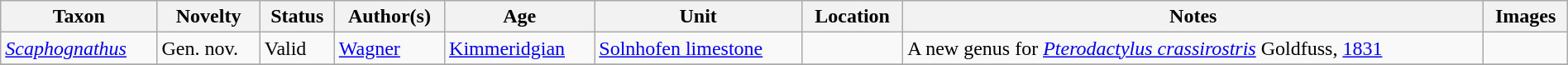<table class="wikitable sortable" align="center" width="100%">
<tr>
<th>Taxon</th>
<th>Novelty</th>
<th>Status</th>
<th>Author(s)</th>
<th>Age</th>
<th>Unit</th>
<th>Location</th>
<th>Notes</th>
<th>Images</th>
</tr>
<tr>
<td><em><a href='#'>Scaphognathus</a></em></td>
<td>Gen. nov.</td>
<td>Valid</td>
<td><a href='#'>Wagner</a></td>
<td><a href='#'>Kimmeridgian</a></td>
<td><a href='#'>Solnhofen limestone</a></td>
<td></td>
<td>A new genus for <em><a href='#'>Pterodactylus crassirostris</a></em> Goldfuss, <a href='#'>1831</a></td>
<td></td>
</tr>
<tr>
</tr>
</table>
